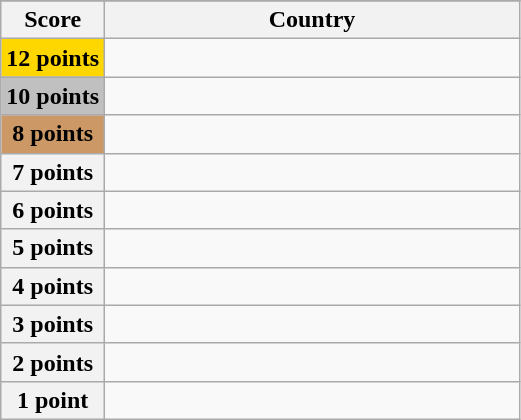<table class="wikitable">
<tr>
</tr>
<tr>
<th scope="col" width="20%">Score</th>
<th scope="col">Country</th>
</tr>
<tr>
<th scope="row" style="background:gold">12 points</th>
<td></td>
</tr>
<tr>
<th scope="row" style="background:silver">10 points</th>
<td></td>
</tr>
<tr>
<th scope="row" style="background:#CC9966">8 points</th>
<td></td>
</tr>
<tr>
<th scope="row">7 points</th>
<td></td>
</tr>
<tr>
<th scope="row">6 points</th>
<td></td>
</tr>
<tr>
<th scope="row">5 points</th>
<td></td>
</tr>
<tr>
<th scope="row">4 points</th>
<td></td>
</tr>
<tr>
<th scope="row">3 points</th>
<td></td>
</tr>
<tr>
<th scope="row">2 points</th>
<td></td>
</tr>
<tr>
<th scope="row">1 point</th>
<td></td>
</tr>
</table>
